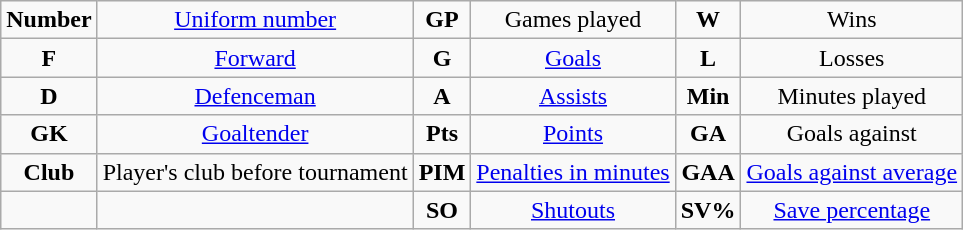<table class="wikitable" style="text-align: center">
<tr>
<td scope="row"><strong>Number</strong></td>
<td><a href='#'>Uniform number</a></td>
<td scope="row"><strong>GP</strong></td>
<td>Games played</td>
<td scope="row"><strong>W</strong></td>
<td>Wins</td>
</tr>
<tr>
<td scope="row"><strong>F</strong></td>
<td><a href='#'>Forward</a></td>
<td scope="row"><strong>G</strong></td>
<td><a href='#'>Goals</a></td>
<td scope="row"><strong>L</strong></td>
<td>Losses</td>
</tr>
<tr>
<td scope="row"><strong>D</strong></td>
<td><a href='#'>Defenceman</a></td>
<td scope="row"><strong>A</strong></td>
<td><a href='#'>Assists</a></td>
<td scope="row"><strong>Min</strong></td>
<td>Minutes played</td>
</tr>
<tr>
<td scope="row"><strong>GK</strong></td>
<td><a href='#'>Goaltender</a></td>
<td scope="row"><strong>Pts</strong></td>
<td><a href='#'>Points</a></td>
<td scope="row"><strong>GA</strong></td>
<td>Goals against</td>
</tr>
<tr>
<td scope="row"><strong>Club</strong></td>
<td>Player's club before tournament</td>
<td scope="row"><strong>PIM</strong></td>
<td><a href='#'>Penalties in minutes</a></td>
<td scope="row"><strong>GAA</strong></td>
<td><a href='#'>Goals against average</a></td>
</tr>
<tr>
<td scope="row"></td>
<td></td>
<td scope="row"><strong>SO</strong></td>
<td><a href='#'>Shutouts</a></td>
<td scope="row"><strong>SV%</strong></td>
<td><a href='#'>Save percentage</a></td>
</tr>
</table>
